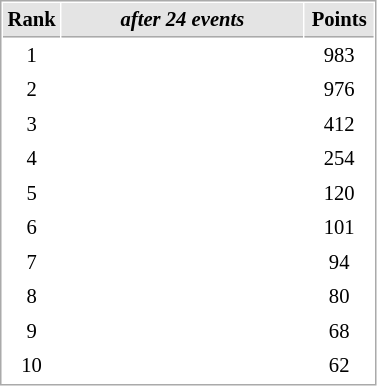<table cellspacing="1" cellpadding="3" style="border:1px solid #AAAAAA;font-size:86%">
<tr bgcolor="#E4E4E4">
<th style="border-bottom:1px solid #AAAAAA" width=10>Rank</th>
<th style="border-bottom:1px solid #AAAAAA" width=155><em>after 24 events</em></th>
<th style="border-bottom:1px solid #AAAAAA" width=40>Points</th>
</tr>
<tr>
<td align=center>1</td>
<td></td>
<td align=center>983</td>
</tr>
<tr>
<td align=center>2</td>
<td></td>
<td align=center>976</td>
</tr>
<tr>
<td align=center>3</td>
<td></td>
<td align=center>412</td>
</tr>
<tr>
<td align=center>4</td>
<td></td>
<td align=center>254</td>
</tr>
<tr>
<td align=center>5</td>
<td></td>
<td align=center>120</td>
</tr>
<tr>
<td align=center>6</td>
<td></td>
<td align=center>101</td>
</tr>
<tr>
<td align=center>7</td>
<td></td>
<td align=center>94</td>
</tr>
<tr>
<td align=center>8</td>
<td></td>
<td align=center>80</td>
</tr>
<tr>
<td align=center>9</td>
<td></td>
<td align=center>68</td>
</tr>
<tr>
<td align=center>10</td>
<td></td>
<td align=center>62</td>
</tr>
</table>
